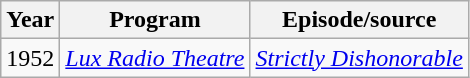<table class="wikitable">
<tr>
<th>Year</th>
<th>Program</th>
<th>Episode/source</th>
</tr>
<tr>
<td>1952</td>
<td><em><a href='#'>Lux Radio Theatre</a></em></td>
<td><em><a href='#'>Strictly Dishonorable</a></em></td>
</tr>
</table>
